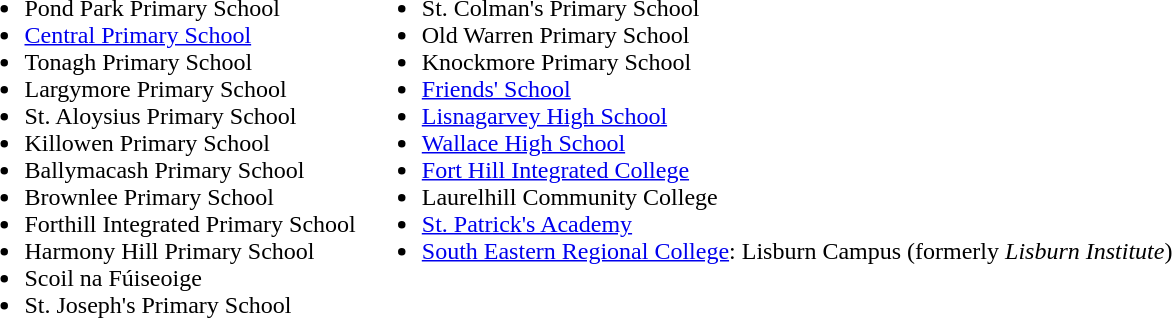<table>
<tr>
<td valign="top"><br><ul><li>Pond Park Primary School</li><li><a href='#'>Central Primary School</a></li><li>Tonagh Primary School</li><li>Largymore Primary School</li><li>St. Aloysius Primary School</li><li>Killowen Primary School</li><li>Ballymacash Primary School</li><li>Brownlee Primary School</li><li>Forthill Integrated Primary School</li><li>Harmony Hill Primary School</li><li>Scoil na Fúiseoige</li><li>St. Joseph's Primary School</li></ul></td>
<td valign="top"><br><ul><li>St. Colman's Primary School</li><li>Old Warren Primary School</li><li>Knockmore Primary School</li><li><a href='#'>Friends' School</a></li><li><a href='#'>Lisnagarvey High School</a></li><li><a href='#'>Wallace High School</a></li><li><a href='#'>Fort Hill Integrated College</a></li><li>Laurelhill Community College</li><li><a href='#'>St. Patrick's Academy</a></li><li><a href='#'>South Eastern Regional College</a>: Lisburn Campus (formerly <em>Lisburn Institute</em>)</li></ul></td>
</tr>
</table>
